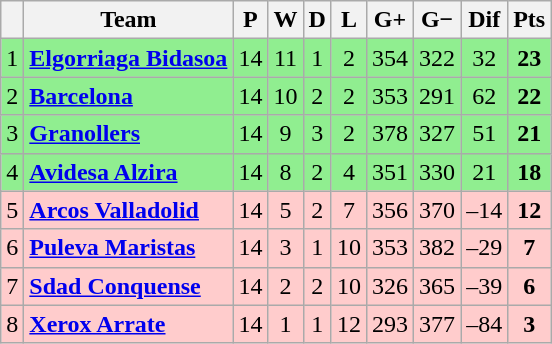<table class="wikitable sortable" style="text-align: center;">
<tr>
<th align="center"></th>
<th align="center">Team</th>
<th align="center">P</th>
<th align="center">W</th>
<th align="center">D</th>
<th align="center">L</th>
<th align="center">G+</th>
<th align="center">G−</th>
<th align="center">Dif</th>
<th align="center">Pts</th>
</tr>
<tr style="background: #90EE90;">
<td>1</td>
<td align="left"><strong><a href='#'>Elgorriaga Bidasoa</a></strong></td>
<td>14</td>
<td>11</td>
<td>1</td>
<td>2</td>
<td>354</td>
<td>322</td>
<td>32</td>
<td><strong>23</strong></td>
</tr>
<tr style="background: #90EE90;">
<td>2</td>
<td align="left"><strong><a href='#'>Barcelona</a></strong></td>
<td>14</td>
<td>10</td>
<td>2</td>
<td>2</td>
<td>353</td>
<td>291</td>
<td>62</td>
<td><strong>22</strong></td>
</tr>
<tr style="background: #90EE90;">
<td>3</td>
<td align="left"><strong><a href='#'>Granollers</a></strong></td>
<td>14</td>
<td>9</td>
<td>3</td>
<td>2</td>
<td>378</td>
<td>327</td>
<td>51</td>
<td><strong>21</strong></td>
</tr>
<tr style="background: #90EE90;">
<td>4</td>
<td align="left"><strong><a href='#'>Avidesa Alzira</a></strong></td>
<td>14</td>
<td>8</td>
<td>2</td>
<td>4</td>
<td>351</td>
<td>330</td>
<td>21</td>
<td><strong>18</strong></td>
</tr>
<tr style="background: #FFCCCC;">
<td>5</td>
<td align="left"><strong><a href='#'>Arcos Valladolid</a></strong></td>
<td>14</td>
<td>5</td>
<td>2</td>
<td>7</td>
<td>356</td>
<td>370</td>
<td>–14</td>
<td><strong>12</strong></td>
</tr>
<tr style="background: #FFCCCC;">
<td>6</td>
<td align="left"><strong><a href='#'>Puleva Maristas</a></strong></td>
<td>14</td>
<td>3</td>
<td>1</td>
<td>10</td>
<td>353</td>
<td>382</td>
<td>–29</td>
<td><strong>7</strong></td>
</tr>
<tr style="background:#FFCCCC">
<td>7</td>
<td align="left"><strong><a href='#'>Sdad Conquense</a></strong></td>
<td>14</td>
<td>2</td>
<td>2</td>
<td>10</td>
<td>326</td>
<td>365</td>
<td>–39</td>
<td><strong>6</strong></td>
</tr>
<tr style="background:#FFCCCC">
<td>8</td>
<td align="left"><strong><a href='#'>Xerox Arrate</a></strong></td>
<td>14</td>
<td>1</td>
<td>1</td>
<td>12</td>
<td>293</td>
<td>377</td>
<td>–84</td>
<td><strong>3</strong></td>
</tr>
</table>
